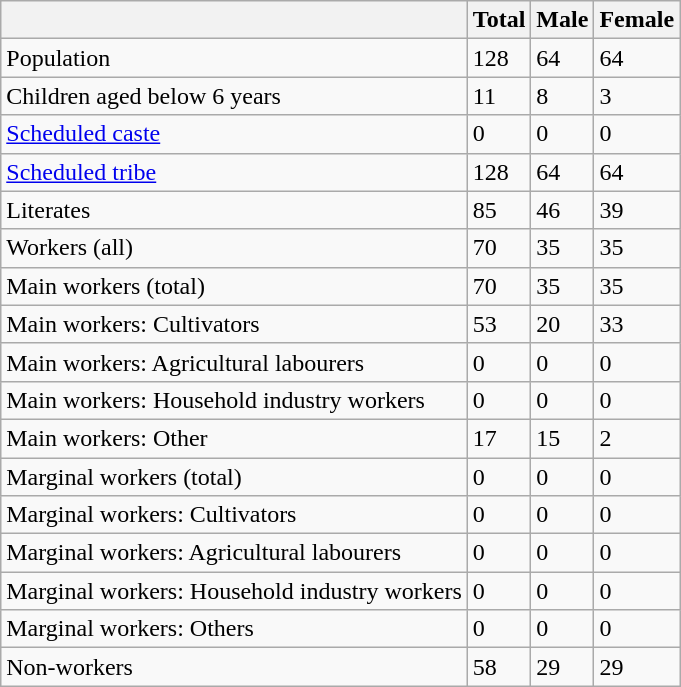<table class="wikitable sortable">
<tr>
<th></th>
<th>Total</th>
<th>Male</th>
<th>Female</th>
</tr>
<tr>
<td>Population</td>
<td>128</td>
<td>64</td>
<td>64</td>
</tr>
<tr>
<td>Children aged below 6 years</td>
<td>11</td>
<td>8</td>
<td>3</td>
</tr>
<tr>
<td><a href='#'>Scheduled caste</a></td>
<td>0</td>
<td>0</td>
<td>0</td>
</tr>
<tr>
<td><a href='#'>Scheduled tribe</a></td>
<td>128</td>
<td>64</td>
<td>64</td>
</tr>
<tr>
<td>Literates</td>
<td>85</td>
<td>46</td>
<td>39</td>
</tr>
<tr>
<td>Workers (all)</td>
<td>70</td>
<td>35</td>
<td>35</td>
</tr>
<tr>
<td>Main workers (total)</td>
<td>70</td>
<td>35</td>
<td>35</td>
</tr>
<tr>
<td>Main workers: Cultivators</td>
<td>53</td>
<td>20</td>
<td>33</td>
</tr>
<tr>
<td>Main workers: Agricultural labourers</td>
<td>0</td>
<td>0</td>
<td>0</td>
</tr>
<tr>
<td>Main workers: Household industry workers</td>
<td>0</td>
<td>0</td>
<td>0</td>
</tr>
<tr>
<td>Main workers: Other</td>
<td>17</td>
<td>15</td>
<td>2</td>
</tr>
<tr>
<td>Marginal workers (total)</td>
<td>0</td>
<td>0</td>
<td>0</td>
</tr>
<tr>
<td>Marginal workers: Cultivators</td>
<td>0</td>
<td>0</td>
<td>0</td>
</tr>
<tr>
<td>Marginal workers: Agricultural labourers</td>
<td>0</td>
<td>0</td>
<td>0</td>
</tr>
<tr>
<td>Marginal workers: Household industry workers</td>
<td>0</td>
<td>0</td>
<td>0</td>
</tr>
<tr>
<td>Marginal workers: Others</td>
<td>0</td>
<td>0</td>
<td>0</td>
</tr>
<tr>
<td>Non-workers</td>
<td>58</td>
<td>29</td>
<td>29</td>
</tr>
</table>
